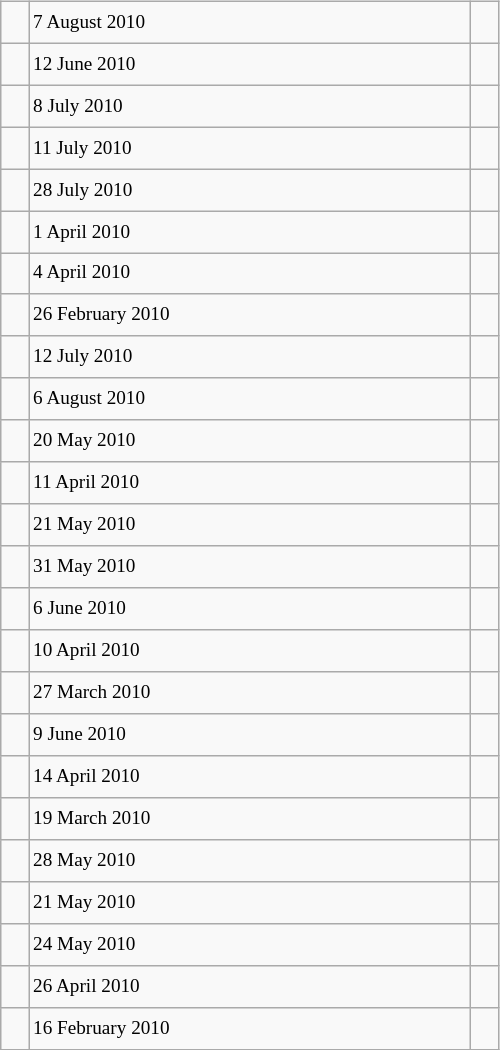<table class="wikitable" style="font-size: 80%; float: left; width: 26em; margin-right: 1em; height: 700px">
<tr>
<td></td>
<td>7 August 2010</td>
<td></td>
</tr>
<tr>
<td></td>
<td>12 June 2010</td>
<td></td>
</tr>
<tr>
<td></td>
<td>8 July 2010</td>
<td></td>
</tr>
<tr>
<td></td>
<td>11 July 2010</td>
<td></td>
</tr>
<tr>
<td></td>
<td>28 July 2010</td>
<td></td>
</tr>
<tr>
<td></td>
<td>1 April 2010</td>
<td></td>
</tr>
<tr>
<td></td>
<td>4 April 2010</td>
<td></td>
</tr>
<tr>
<td></td>
<td>26 February 2010</td>
<td></td>
</tr>
<tr>
<td></td>
<td>12 July 2010</td>
<td></td>
</tr>
<tr>
<td></td>
<td>6 August 2010</td>
<td></td>
</tr>
<tr>
<td></td>
<td>20 May 2010</td>
<td></td>
</tr>
<tr>
<td></td>
<td>11 April 2010</td>
<td></td>
</tr>
<tr>
<td></td>
<td>21 May 2010</td>
<td></td>
</tr>
<tr>
<td></td>
<td>31 May 2010</td>
<td></td>
</tr>
<tr>
<td></td>
<td>6 June 2010</td>
<td></td>
</tr>
<tr>
<td></td>
<td>10 April 2010</td>
<td></td>
</tr>
<tr>
<td></td>
<td>27 March 2010</td>
<td></td>
</tr>
<tr>
<td></td>
<td>9 June 2010</td>
<td></td>
</tr>
<tr>
<td></td>
<td>14 April 2010</td>
<td></td>
</tr>
<tr>
<td></td>
<td>19 March 2010</td>
<td></td>
</tr>
<tr>
<td></td>
<td>28 May 2010</td>
<td></td>
</tr>
<tr>
<td></td>
<td>21 May 2010</td>
<td></td>
</tr>
<tr>
<td></td>
<td>24 May 2010</td>
<td></td>
</tr>
<tr>
<td></td>
<td>26 April 2010</td>
<td></td>
</tr>
<tr>
<td></td>
<td>16 February 2010</td>
<td></td>
</tr>
</table>
